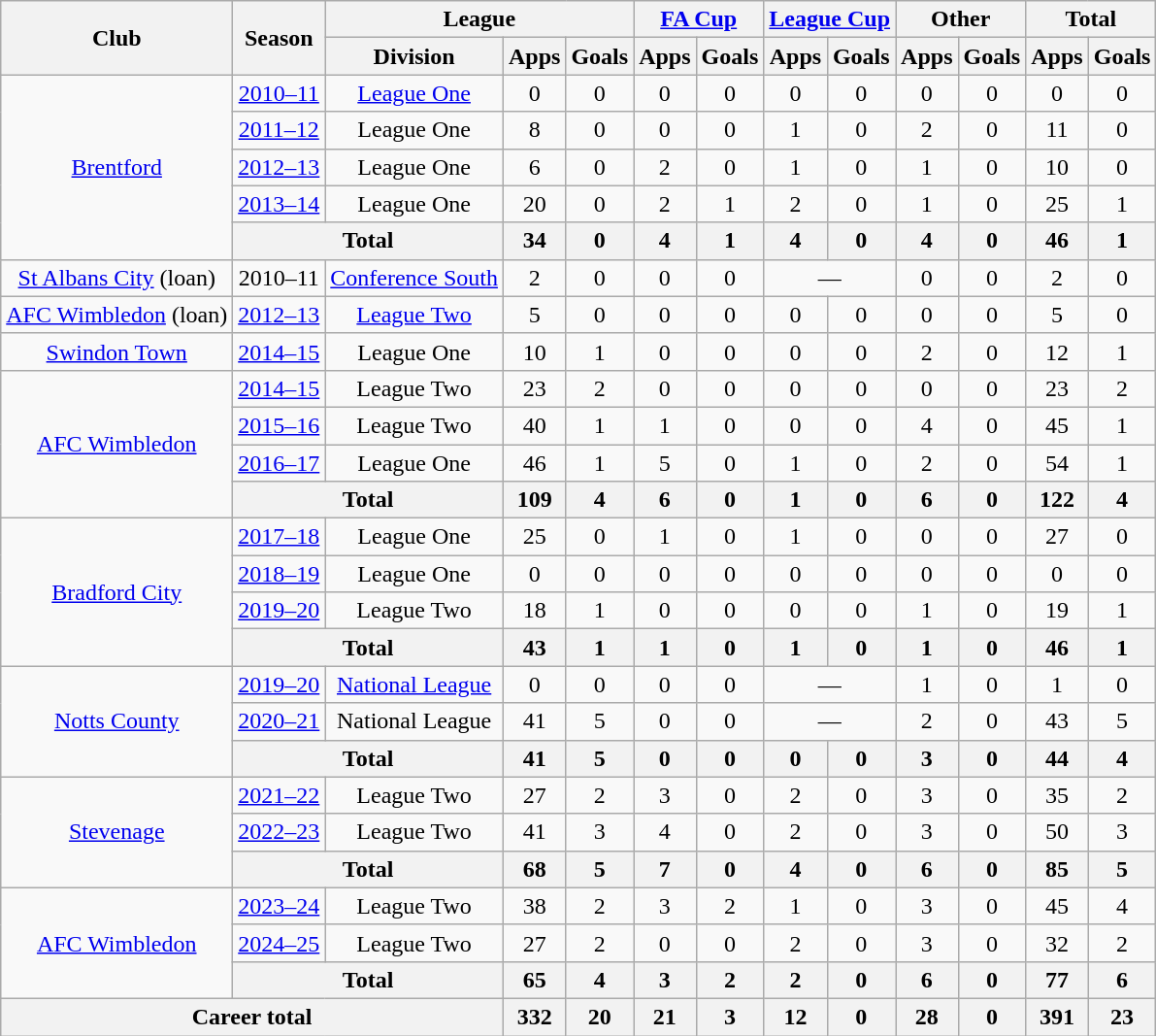<table class="wikitable" style="text-align: center;">
<tr>
<th rowspan="2">Club</th>
<th rowspan="2">Season</th>
<th colspan="3">League</th>
<th colspan="2"><a href='#'>FA Cup</a></th>
<th colspan="2"><a href='#'>League Cup</a></th>
<th colspan="2">Other</th>
<th colspan="2">Total</th>
</tr>
<tr>
<th>Division</th>
<th>Apps</th>
<th>Goals</th>
<th>Apps</th>
<th>Goals</th>
<th>Apps</th>
<th>Goals</th>
<th>Apps</th>
<th>Goals</th>
<th>Apps</th>
<th>Goals</th>
</tr>
<tr>
<td rowspan="5" valign="center"><a href='#'>Brentford</a></td>
<td><a href='#'>2010–11</a></td>
<td><a href='#'>League One</a></td>
<td>0</td>
<td>0</td>
<td>0</td>
<td>0</td>
<td>0</td>
<td>0</td>
<td>0</td>
<td>0</td>
<td>0</td>
<td>0</td>
</tr>
<tr>
<td><a href='#'>2011–12</a></td>
<td>League One</td>
<td>8</td>
<td>0</td>
<td>0</td>
<td>0</td>
<td>1</td>
<td>0</td>
<td>2</td>
<td>0</td>
<td>11</td>
<td>0</td>
</tr>
<tr>
<td><a href='#'>2012–13</a></td>
<td>League One</td>
<td>6</td>
<td>0</td>
<td>2</td>
<td>0</td>
<td>1</td>
<td>0</td>
<td>1</td>
<td>0</td>
<td>10</td>
<td>0</td>
</tr>
<tr>
<td><a href='#'>2013–14</a></td>
<td>League One</td>
<td>20</td>
<td>0</td>
<td>2</td>
<td>1</td>
<td>2</td>
<td>0</td>
<td>1</td>
<td>0</td>
<td>25</td>
<td>1</td>
</tr>
<tr>
<th colspan="2">Total</th>
<th>34</th>
<th>0</th>
<th>4</th>
<th>1</th>
<th>4</th>
<th>0</th>
<th>4</th>
<th>0</th>
<th>46</th>
<th>1</th>
</tr>
<tr>
<td><a href='#'>St Albans City</a> (loan)</td>
<td>2010–11</td>
<td><a href='#'>Conference South</a></td>
<td>2</td>
<td>0</td>
<td>0</td>
<td>0</td>
<td colspan="2">―</td>
<td>0</td>
<td>0</td>
<td>2</td>
<td>0</td>
</tr>
<tr>
<td><a href='#'>AFC Wimbledon</a> (loan)</td>
<td><a href='#'>2012–13</a></td>
<td><a href='#'>League Two</a></td>
<td>5</td>
<td>0</td>
<td>0</td>
<td>0</td>
<td>0</td>
<td>0</td>
<td>0</td>
<td>0</td>
<td>5</td>
<td>0</td>
</tr>
<tr>
<td><a href='#'>Swindon Town</a></td>
<td><a href='#'>2014–15</a></td>
<td>League One</td>
<td>10</td>
<td>1</td>
<td>0</td>
<td>0</td>
<td>0</td>
<td>0</td>
<td>2</td>
<td>0</td>
<td>12</td>
<td>1</td>
</tr>
<tr>
<td rowspan="4" valign="center"><a href='#'>AFC Wimbledon</a></td>
<td><a href='#'>2014–15</a></td>
<td>League Two</td>
<td>23</td>
<td>2</td>
<td>0</td>
<td>0</td>
<td>0</td>
<td>0</td>
<td>0</td>
<td>0</td>
<td>23</td>
<td>2</td>
</tr>
<tr>
<td><a href='#'>2015–16</a></td>
<td>League Two</td>
<td>40</td>
<td>1</td>
<td>1</td>
<td>0</td>
<td>0</td>
<td>0</td>
<td>4</td>
<td>0</td>
<td>45</td>
<td>1</td>
</tr>
<tr>
<td><a href='#'>2016–17</a></td>
<td>League One</td>
<td>46</td>
<td>1</td>
<td>5</td>
<td>0</td>
<td>1</td>
<td>0</td>
<td>2</td>
<td>0</td>
<td>54</td>
<td>1</td>
</tr>
<tr>
<th colspan="2">Total</th>
<th>109</th>
<th>4</th>
<th>6</th>
<th>0</th>
<th>1</th>
<th>0</th>
<th>6</th>
<th>0</th>
<th>122</th>
<th>4</th>
</tr>
<tr>
<td rowspan="4" valign="center"><a href='#'>Bradford City</a></td>
<td><a href='#'>2017–18</a></td>
<td>League One</td>
<td>25</td>
<td>0</td>
<td>1</td>
<td>0</td>
<td>1</td>
<td>0</td>
<td>0</td>
<td>0</td>
<td>27</td>
<td>0</td>
</tr>
<tr>
<td><a href='#'>2018–19</a></td>
<td>League One</td>
<td>0</td>
<td>0</td>
<td>0</td>
<td>0</td>
<td>0</td>
<td>0</td>
<td>0</td>
<td>0</td>
<td>0</td>
<td>0</td>
</tr>
<tr>
<td><a href='#'>2019–20</a></td>
<td>League Two</td>
<td>18</td>
<td>1</td>
<td>0</td>
<td>0</td>
<td>0</td>
<td>0</td>
<td>1</td>
<td>0</td>
<td>19</td>
<td>1</td>
</tr>
<tr>
<th colspan="2">Total</th>
<th>43</th>
<th>1</th>
<th>1</th>
<th>0</th>
<th>1</th>
<th>0</th>
<th>1</th>
<th>0</th>
<th>46</th>
<th>1</th>
</tr>
<tr>
<td rowspan="3"><a href='#'>Notts County</a></td>
<td><a href='#'>2019–20</a></td>
<td><a href='#'>National League</a></td>
<td>0</td>
<td>0</td>
<td>0</td>
<td>0</td>
<td colspan="2">―</td>
<td>1</td>
<td>0</td>
<td>1</td>
<td>0</td>
</tr>
<tr>
<td><a href='#'>2020–21</a></td>
<td>National League</td>
<td>41</td>
<td>5</td>
<td>0</td>
<td>0</td>
<td colspan="2">―</td>
<td>2</td>
<td>0</td>
<td>43</td>
<td>5</td>
</tr>
<tr>
<th colspan="2">Total</th>
<th>41</th>
<th>5</th>
<th>0</th>
<th>0</th>
<th>0</th>
<th>0</th>
<th>3</th>
<th>0</th>
<th>44</th>
<th>4</th>
</tr>
<tr>
<td rowspan=3><a href='#'>Stevenage</a></td>
<td><a href='#'>2021–22</a></td>
<td>League Two</td>
<td>27</td>
<td>2</td>
<td>3</td>
<td>0</td>
<td>2</td>
<td>0</td>
<td>3</td>
<td>0</td>
<td>35</td>
<td>2</td>
</tr>
<tr>
<td><a href='#'>2022–23</a></td>
<td>League Two</td>
<td>41</td>
<td>3</td>
<td>4</td>
<td>0</td>
<td>2</td>
<td>0</td>
<td>3</td>
<td>0</td>
<td>50</td>
<td>3</td>
</tr>
<tr>
<th colspan="2">Total</th>
<th>68</th>
<th>5</th>
<th>7</th>
<th>0</th>
<th>4</th>
<th>0</th>
<th>6</th>
<th>0</th>
<th>85</th>
<th>5</th>
</tr>
<tr>
<td rowspan="3"><a href='#'>AFC Wimbledon</a></td>
<td><a href='#'>2023–24</a></td>
<td>League Two</td>
<td>38</td>
<td>2</td>
<td>3</td>
<td>2</td>
<td>1</td>
<td>0</td>
<td>3</td>
<td>0</td>
<td>45</td>
<td>4</td>
</tr>
<tr>
<td><a href='#'>2024–25</a></td>
<td>League Two</td>
<td>27</td>
<td>2</td>
<td>0</td>
<td>0</td>
<td>2</td>
<td>0</td>
<td>3</td>
<td>0</td>
<td>32</td>
<td>2</td>
</tr>
<tr>
<th colspan="2">Total</th>
<th>65</th>
<th>4</th>
<th>3</th>
<th>2</th>
<th>2</th>
<th>0</th>
<th>6</th>
<th>0</th>
<th>77</th>
<th>6</th>
</tr>
<tr>
<th colspan="3">Career total</th>
<th>332</th>
<th>20</th>
<th>21</th>
<th>3</th>
<th>12</th>
<th>0</th>
<th>28</th>
<th>0</th>
<th>391</th>
<th>23</th>
</tr>
</table>
